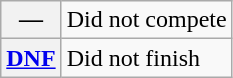<table class="wikitable">
<tr>
<th scope="row">—</th>
<td>Did not compete</td>
</tr>
<tr>
<th scope="row"><a href='#'>DNF</a></th>
<td>Did not finish</td>
</tr>
</table>
